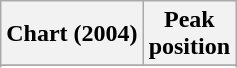<table class="wikitable sortable plainrowheaders">
<tr>
<th>Chart (2004)</th>
<th>Peak<br>position</th>
</tr>
<tr>
</tr>
<tr>
</tr>
</table>
